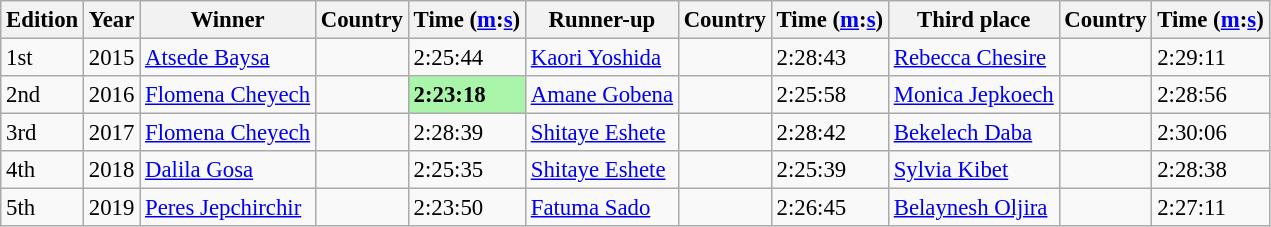<table class="wikitable sortable" style="font-size:95%;">
<tr>
<th>Edition</th>
<th>Year</th>
<th>Winner</th>
<th>Country</th>
<th>Time (<a href='#'>m</a>:<a href='#'>s</a>)</th>
<th>Runner-up</th>
<th>Country</th>
<th>Time (<a href='#'>m</a>:<a href='#'>s</a>)</th>
<th>Third place</th>
<th>Country</th>
<th>Time (<a href='#'>m</a>:<a href='#'>s</a>)</th>
</tr>
<tr>
<td>1st</td>
<td>2015</td>
<td><a href='#'>Atsede Baysa</a></td>
<td></td>
<td>2:25:44</td>
<td><a href='#'>Kaori Yoshida</a></td>
<td></td>
<td>2:28:43</td>
<td><a href='#'>Rebecca Chesire</a></td>
<td></td>
<td>2:29:11</td>
</tr>
<tr>
<td>2nd</td>
<td>2016</td>
<td><a href='#'>Flomena Cheyech</a></td>
<td></td>
<td style="background:#a9f5a9;"><strong>2:23:18</strong></td>
<td><a href='#'>Amane Gobena</a></td>
<td></td>
<td>2:25:58</td>
<td><a href='#'>Monica Jepkoech</a></td>
<td></td>
<td>2:28:56</td>
</tr>
<tr>
<td>3rd</td>
<td>2017</td>
<td><a href='#'>Flomena Cheyech</a></td>
<td></td>
<td>2:28:39</td>
<td><a href='#'>Shitaye Eshete</a></td>
<td></td>
<td>2:28:42</td>
<td><a href='#'>Bekelech Daba</a></td>
<td></td>
<td>2:30:06</td>
</tr>
<tr>
<td>4th</td>
<td>2018</td>
<td><a href='#'>Dalila Gosa</a></td>
<td></td>
<td>2:25:35</td>
<td><a href='#'>Shitaye Eshete</a></td>
<td></td>
<td>2:25:39</td>
<td><a href='#'>Sylvia Kibet</a></td>
<td></td>
<td>2:28:38</td>
</tr>
<tr>
<td>5th</td>
<td>2019</td>
<td><a href='#'>Peres Jepchirchir</a></td>
<td></td>
<td>2:23:50</td>
<td><a href='#'>Fatuma Sado</a></td>
<td></td>
<td>2:26:45</td>
<td><a href='#'>Belaynesh Oljira</a></td>
<td></td>
<td>2:27:11</td>
</tr>
</table>
